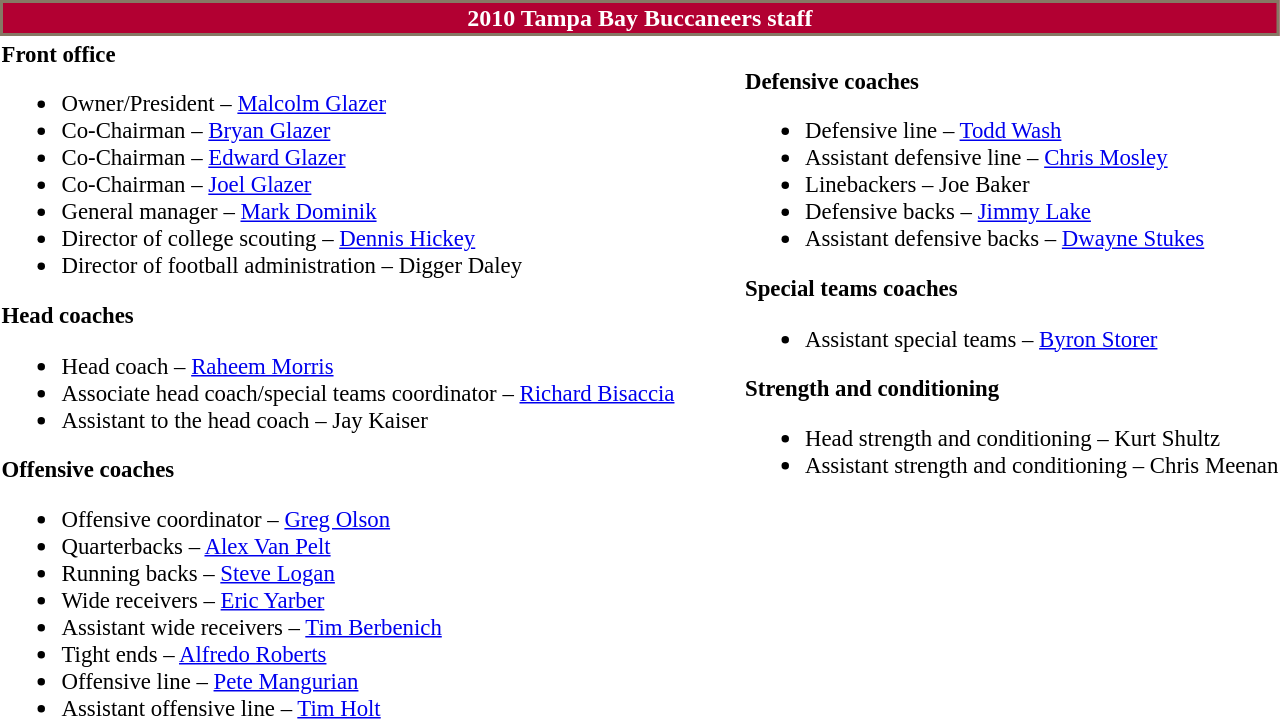<table class="toccolours" style="text-align: left">
<tr>
<th colspan="7" style="background:#B20032; color:white; text-align: center; border:2px solid #867864;"><strong>2010 Tampa Bay Buccaneers staff</strong></th>
</tr>
<tr>
<td style="font-size:95%; vertical-align:top;"><strong>Front office</strong><br><ul><li>Owner/President – <a href='#'>Malcolm Glazer</a></li><li>Co-Chairman – <a href='#'>Bryan Glazer</a></li><li>Co-Chairman – <a href='#'>Edward Glazer</a></li><li>Co-Chairman – <a href='#'>Joel Glazer</a></li><li>General manager – <a href='#'>Mark Dominik</a></li><li>Director of college scouting – <a href='#'>Dennis Hickey</a></li><li>Director of football administration – Digger Daley</li></ul><strong>Head coaches</strong><ul><li>Head coach – <a href='#'>Raheem Morris</a></li><li>Associate head coach/special teams coordinator – <a href='#'>Richard Bisaccia</a></li><li>Assistant to the head coach – Jay Kaiser</li></ul><strong>Offensive coaches</strong><ul><li>Offensive coordinator – <a href='#'>Greg Olson</a></li><li>Quarterbacks – <a href='#'>Alex Van Pelt</a></li><li>Running backs – <a href='#'>Steve Logan</a></li><li>Wide receivers – <a href='#'>Eric Yarber</a></li><li>Assistant wide receivers – <a href='#'>Tim Berbenich</a></li><li>Tight ends – <a href='#'>Alfredo Roberts</a></li><li>Offensive line – <a href='#'>Pete Mangurian</a></li><li>Assistant offensive line – <a href='#'>Tim Holt</a></li></ul></td>
<td width="35"> </td>
<td valign="top"></td>
<td style="font-size:95%; vertical-align:top;"><br><strong>Defensive coaches</strong><ul><li>Defensive line – <a href='#'>Todd Wash</a></li><li>Assistant defensive line – <a href='#'>Chris Mosley</a></li><li>Linebackers – Joe Baker</li><li>Defensive backs – <a href='#'>Jimmy Lake</a></li><li>Assistant defensive backs – <a href='#'>Dwayne Stukes</a></li></ul><strong>Special teams coaches</strong><ul><li>Assistant special teams – <a href='#'>Byron Storer</a></li></ul><strong>Strength and conditioning</strong><ul><li>Head strength and conditioning – Kurt Shultz</li><li>Assistant strength and conditioning – Chris Meenan</li></ul></td>
</tr>
</table>
